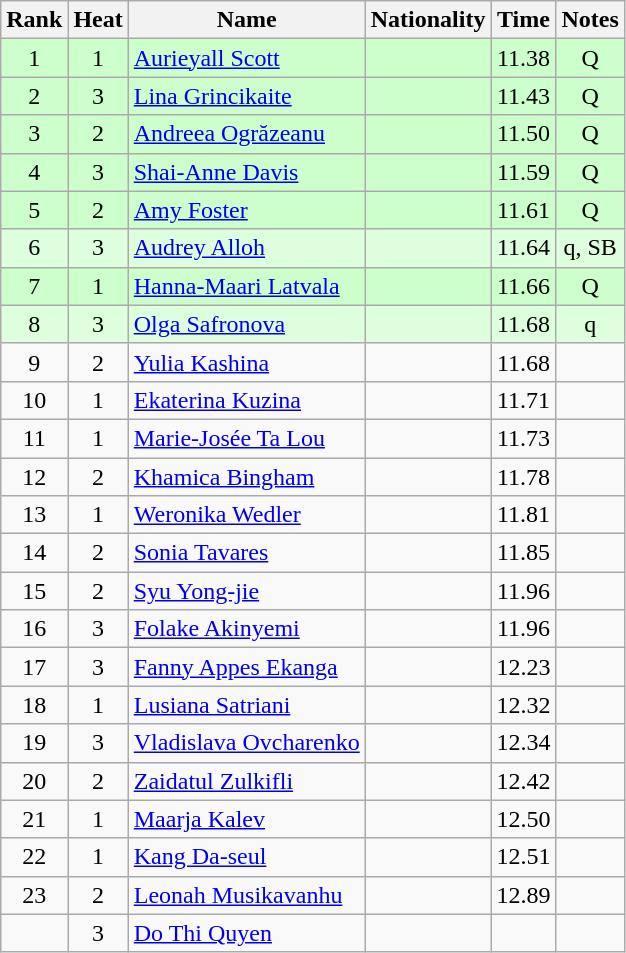<table class="wikitable sortable" style="text-align:center">
<tr>
<th>Rank</th>
<th>Heat</th>
<th>Name</th>
<th>Nationality</th>
<th>Time</th>
<th>Notes</th>
</tr>
<tr bgcolor=ccffcc>
<td>1</td>
<td>1</td>
<td align=left><a href='#'>Aurieyall Scott</a></td>
<td align=left></td>
<td>11.38</td>
<td>Q</td>
</tr>
<tr bgcolor=ccffcc>
<td>2</td>
<td>3</td>
<td align=left><a href='#'>Lina Grincikaite</a></td>
<td align=left></td>
<td>11.43</td>
<td>Q</td>
</tr>
<tr bgcolor=ccffcc>
<td>3</td>
<td>2</td>
<td align=left><a href='#'>Andreea Ogrăzeanu</a></td>
<td align=left></td>
<td>11.50</td>
<td>Q</td>
</tr>
<tr bgcolor=ccffcc>
<td>4</td>
<td>3</td>
<td align=left><a href='#'>Shai-Anne Davis</a></td>
<td align=left></td>
<td>11.59</td>
<td>Q</td>
</tr>
<tr bgcolor=ccffcc>
<td>5</td>
<td>2</td>
<td align=left><a href='#'>Amy Foster</a></td>
<td align=left></td>
<td>11.61</td>
<td>Q</td>
</tr>
<tr bgcolor=ddffdd>
<td>6</td>
<td>3</td>
<td align=left><a href='#'>Audrey Alloh</a></td>
<td align=left></td>
<td>11.64</td>
<td>q, SB</td>
</tr>
<tr bgcolor=ccffcc>
<td>7</td>
<td>1</td>
<td align=left><a href='#'>Hanna-Maari Latvala</a></td>
<td align=left></td>
<td>11.66</td>
<td>Q</td>
</tr>
<tr bgcolor=ddffdd>
<td>8</td>
<td>3</td>
<td align=left><a href='#'>Olga Safronova</a></td>
<td align=left></td>
<td>11.68</td>
<td>q</td>
</tr>
<tr>
<td>9</td>
<td>2</td>
<td align=left><a href='#'>Yulia Kashina</a></td>
<td align=left></td>
<td>11.68</td>
<td></td>
</tr>
<tr>
<td>10</td>
<td>1</td>
<td align=left><a href='#'>Ekaterina Kuzina</a></td>
<td align=left></td>
<td>11.71</td>
<td></td>
</tr>
<tr>
<td>11</td>
<td>1</td>
<td align=left><a href='#'>Marie-Josée Ta Lou</a></td>
<td align=left></td>
<td>11.73</td>
<td></td>
</tr>
<tr>
<td>12</td>
<td>2</td>
<td align=left><a href='#'>Khamica Bingham</a></td>
<td align=left></td>
<td>11.78</td>
<td></td>
</tr>
<tr>
<td>13</td>
<td>1</td>
<td align=left><a href='#'>Weronika Wedler</a></td>
<td align=left></td>
<td>11.81</td>
<td></td>
</tr>
<tr>
<td>14</td>
<td>2</td>
<td align=left><a href='#'>Sonia Tavares</a></td>
<td align=left></td>
<td>11.85</td>
<td></td>
</tr>
<tr>
<td>15</td>
<td>2</td>
<td align=left><a href='#'>Syu Yong-jie</a></td>
<td align=left></td>
<td>11.96</td>
<td></td>
</tr>
<tr>
<td>16</td>
<td>3</td>
<td align=left><a href='#'>Folake Akinyemi</a></td>
<td align=left></td>
<td>11.96</td>
<td></td>
</tr>
<tr>
<td>17</td>
<td>3</td>
<td align=left><a href='#'>Fanny Appes Ekanga</a></td>
<td align=left></td>
<td>12.23</td>
<td></td>
</tr>
<tr>
<td>18</td>
<td>1</td>
<td align=left><a href='#'>Lusiana Satriani</a></td>
<td align=left></td>
<td>12.32</td>
<td></td>
</tr>
<tr>
<td>19</td>
<td>3</td>
<td align=left><a href='#'>Vladislava Ovcharenko</a></td>
<td align=left></td>
<td>12.34</td>
<td></td>
</tr>
<tr>
<td>20</td>
<td>2</td>
<td align=left><a href='#'>Zaidatul Zulkifli</a></td>
<td align=left></td>
<td>12.42</td>
<td></td>
</tr>
<tr>
<td>21</td>
<td>1</td>
<td align=left><a href='#'>Maarja Kalev</a></td>
<td align=left></td>
<td>12.50</td>
<td></td>
</tr>
<tr>
<td>22</td>
<td>1</td>
<td align=left><a href='#'>Kang Da-seul</a></td>
<td align=left></td>
<td>12.51</td>
<td></td>
</tr>
<tr>
<td>23</td>
<td>2</td>
<td align=left><a href='#'>Leonah Musikavanhu</a></td>
<td align=left></td>
<td>12.89</td>
<td></td>
</tr>
<tr>
<td></td>
<td>3</td>
<td align=left><a href='#'>Do Thi Quyen</a></td>
<td align=left></td>
<td></td>
<td></td>
</tr>
</table>
